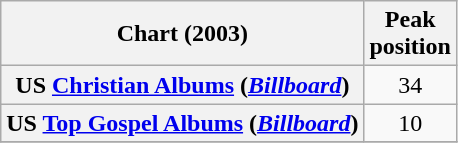<table class="wikitable sortable plainrowheaders">
<tr>
<th scope="col">Chart (2003)</th>
<th scope="col">Peak<br>position</th>
</tr>
<tr>
<th scope="row">US <a href='#'>Christian Albums</a> (<a href='#'><em>Billboard</em></a>)</th>
<td align="center">34</td>
</tr>
<tr>
<th scope="row">US <a href='#'>Top Gospel Albums</a> (<a href='#'><em>Billboard</em></a>)</th>
<td align="center">10</td>
</tr>
<tr>
</tr>
</table>
